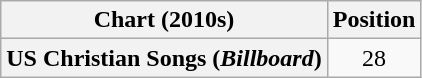<table class="wikitable plainrowheaders" style="text-align:center">
<tr>
<th scope="col">Chart (2010s)</th>
<th scope="col">Position</th>
</tr>
<tr>
<th scope="row">US Christian Songs (<em>Billboard</em>)</th>
<td>28</td>
</tr>
</table>
